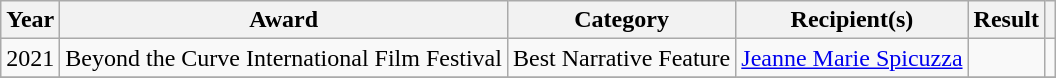<table class="wikitable plainrowheaders sortable">
<tr>
<th scope="col">Year</th>
<th scope="col">Award</th>
<th scope="col">Category</th>
<th scope="col">Recipient(s)</th>
<th scope="col">Result</th>
<th scope="col" class="unsortable"></th>
</tr>
<tr>
<td>2021</td>
<td>Beyond the Curve International Film Festival</td>
<td>Best Narrative Feature</td>
<td><a href='#'>Jeanne Marie Spicuzza</a></td>
<td></td>
<td></td>
</tr>
<tr>
</tr>
</table>
